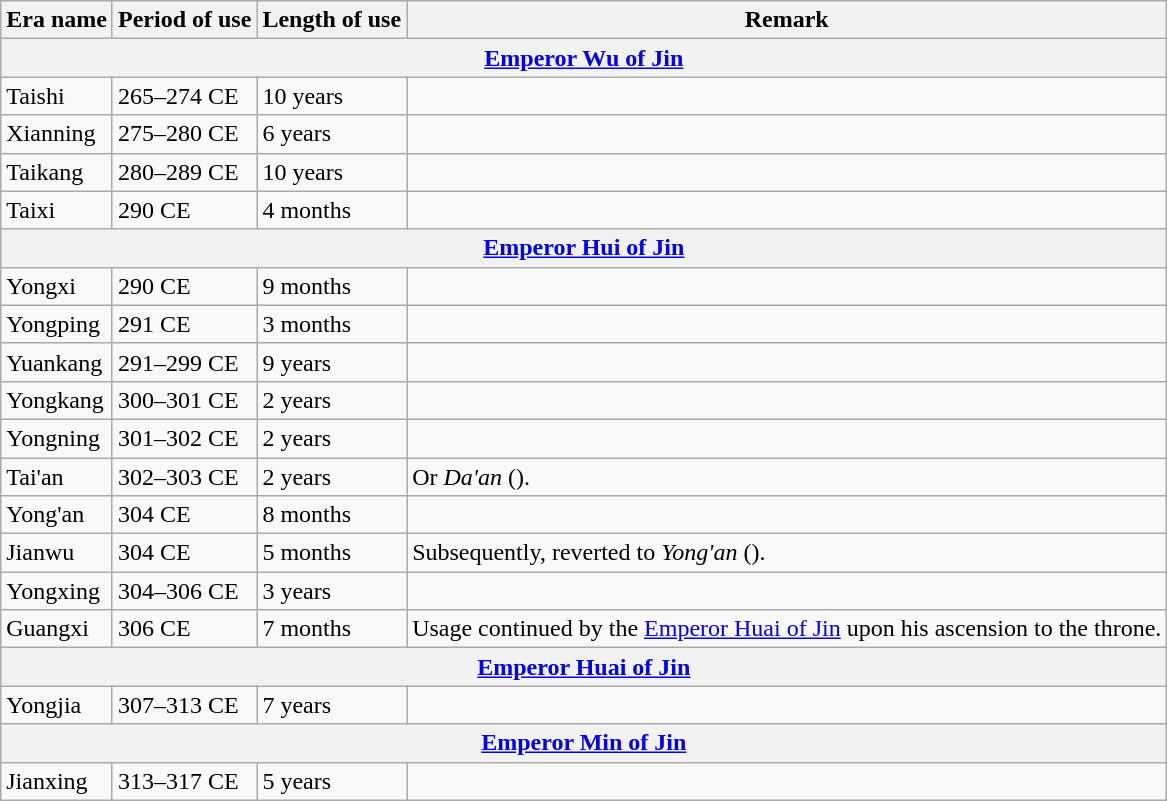<table class="wikitable">
<tr>
<th>Era name</th>
<th>Period of use</th>
<th>Length of use</th>
<th>Remark</th>
</tr>
<tr>
<th colspan="4"><a href='#'>Emperor Wu of Jin</a><br></th>
</tr>
<tr>
<td>Taishi<br></td>
<td>265–274 CE</td>
<td>10 years</td>
<td></td>
</tr>
<tr>
<td>Xianning<br></td>
<td>275–280 CE</td>
<td>6 years</td>
<td></td>
</tr>
<tr>
<td>Taikang<br></td>
<td>280–289 CE</td>
<td>10 years</td>
<td></td>
</tr>
<tr>
<td>Taixi<br></td>
<td>290 CE</td>
<td>4 months</td>
<td></td>
</tr>
<tr>
<th colspan="4"><a href='#'>Emperor Hui of Jin</a><br></th>
</tr>
<tr>
<td>Yongxi<br></td>
<td>290 CE</td>
<td>9 months</td>
<td></td>
</tr>
<tr>
<td>Yongping<br></td>
<td>291 CE</td>
<td>3 months</td>
<td></td>
</tr>
<tr>
<td>Yuankang<br></td>
<td>291–299 CE</td>
<td>9 years</td>
<td></td>
</tr>
<tr>
<td>Yongkang<br></td>
<td>300–301 CE</td>
<td>2 years</td>
<td></td>
</tr>
<tr>
<td>Yongning<br></td>
<td>301–302 CE</td>
<td>2 years</td>
<td></td>
</tr>
<tr>
<td>Tai'an<br></td>
<td>302–303 CE</td>
<td>2 years</td>
<td>Or <em>Da'an</em> ().</td>
</tr>
<tr>
<td>Yong'an<br></td>
<td>304 CE</td>
<td>8 months</td>
<td></td>
</tr>
<tr>
<td>Jianwu<br></td>
<td>304 CE</td>
<td>5 months</td>
<td>Subsequently, reverted to <em>Yong'an</em> ().</td>
</tr>
<tr>
<td>Yongxing<br></td>
<td>304–306 CE</td>
<td>3 years</td>
<td></td>
</tr>
<tr>
<td>Guangxi<br></td>
<td>306 CE</td>
<td>7 months</td>
<td>Usage continued by the <a href='#'>Emperor Huai of Jin</a> upon his ascension to the throne.</td>
</tr>
<tr>
<th colspan="4"><a href='#'>Emperor Huai of Jin</a><br></th>
</tr>
<tr>
<td>Yongjia<br></td>
<td>307–313 CE</td>
<td>7 years</td>
<td></td>
</tr>
<tr>
<th colspan="4"><a href='#'>Emperor Min of Jin</a><br></th>
</tr>
<tr>
<td>Jianxing<br></td>
<td>313–317 CE</td>
<td>5 years</td>
<td></td>
</tr>
</table>
